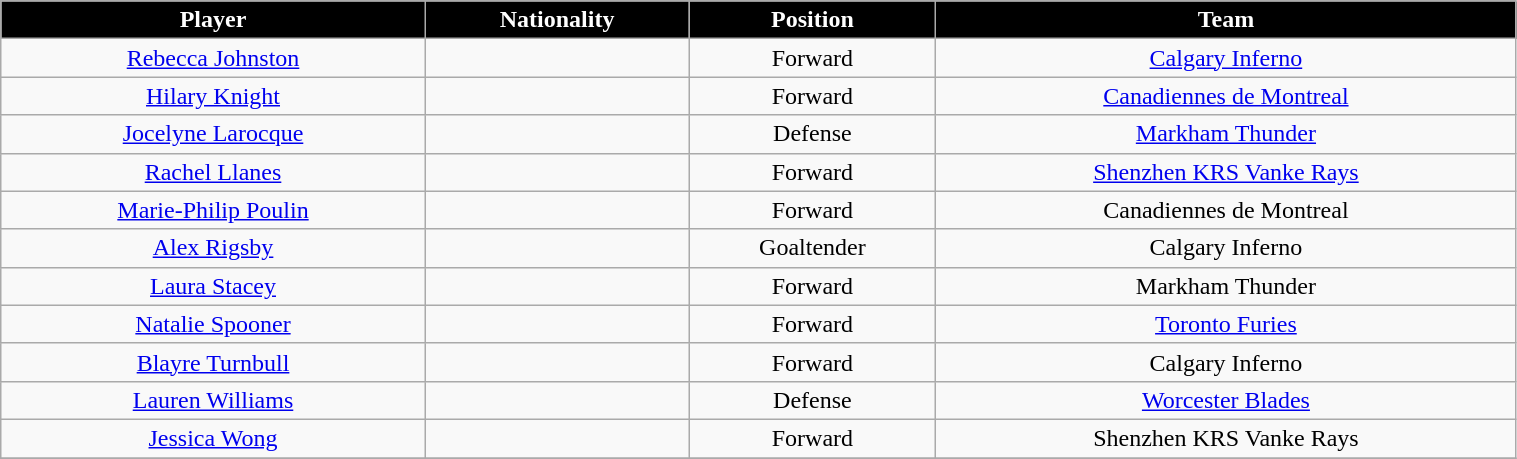<table class="wikitable" width="80%">
<tr align="center" style="background:black;color:white;">
<td><strong>Player</strong></td>
<td><strong>Nationality</strong></td>
<td><strong>Position</strong></td>
<td><strong>Team</strong></td>
</tr>
<tr align="center" bgcolor="">
<td><a href='#'>Rebecca Johnston</a></td>
<td></td>
<td>Forward</td>
<td><a href='#'>Calgary Inferno</a></td>
</tr>
<tr align="center" bgcolor="">
<td><a href='#'>Hilary Knight</a></td>
<td></td>
<td>Forward</td>
<td><a href='#'>Canadiennes de Montreal</a></td>
</tr>
<tr align="center" bgcolor="">
<td><a href='#'>Jocelyne Larocque</a></td>
<td></td>
<td>Defense</td>
<td><a href='#'>Markham Thunder</a></td>
</tr>
<tr align="center" bgcolor="">
<td><a href='#'>Rachel Llanes</a></td>
<td></td>
<td>Forward</td>
<td><a href='#'>Shenzhen KRS Vanke Rays</a></td>
</tr>
<tr align="center" bgcolor="">
<td><a href='#'>Marie-Philip Poulin</a></td>
<td></td>
<td>Forward</td>
<td>Canadiennes de Montreal</td>
</tr>
<tr align="center" bgcolor="">
<td><a href='#'>Alex Rigsby</a></td>
<td></td>
<td>Goaltender</td>
<td>Calgary Inferno</td>
</tr>
<tr align="center" bgcolor="">
<td><a href='#'>Laura Stacey</a></td>
<td></td>
<td>Forward</td>
<td>Markham Thunder</td>
</tr>
<tr align="center" bgcolor="">
<td><a href='#'>Natalie Spooner</a></td>
<td></td>
<td>Forward</td>
<td><a href='#'>Toronto Furies</a></td>
</tr>
<tr align="center" bgcolor="">
<td><a href='#'>Blayre Turnbull</a></td>
<td></td>
<td>Forward</td>
<td>Calgary Inferno</td>
</tr>
<tr align="center" bgcolor="">
<td><a href='#'>Lauren Williams</a></td>
<td></td>
<td>Defense</td>
<td><a href='#'>Worcester Blades</a></td>
</tr>
<tr align="center" bgcolor="">
<td><a href='#'>Jessica Wong</a></td>
<td></td>
<td>Forward</td>
<td>Shenzhen KRS Vanke Rays</td>
</tr>
<tr align="center" bgcolor="">
</tr>
</table>
